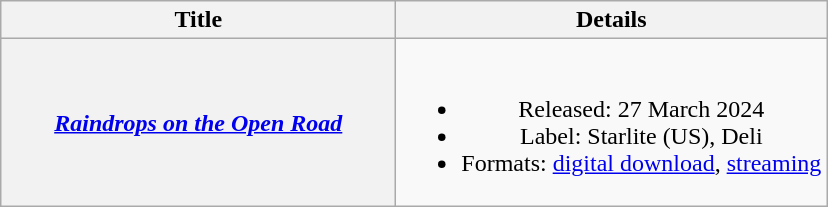<table class="wikitable plainrowheaders" style="text-align:center;">
<tr>
<th scope="col" style="width:16em;">Title</th>
<th scope="col">Details</th>
</tr>
<tr>
<th scope="row"><em><a href='#'>Raindrops on the Open Road</a></em></th>
<td><br><ul><li>Released: 27 March 2024</li><li>Label: Starlite (US), Deli</li><li>Formats: <a href='#'>digital download</a>, <a href='#'>streaming</a></li></ul></td>
</tr>
</table>
